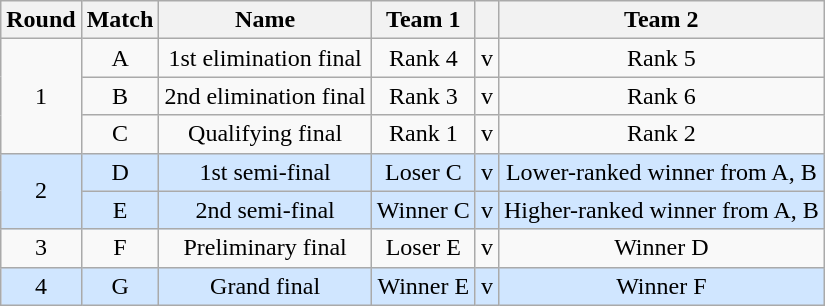<table class=wikitable style="text-align:center">
<tr>
<th>Round</th>
<th>Match</th>
<th>Name</th>
<th>Team 1</th>
<th></th>
<th>Team 2</th>
</tr>
<tr>
<td rowspan="3">1</td>
<td>A</td>
<td>1st elimination final</td>
<td>Rank 4</td>
<td>v</td>
<td>Rank 5</td>
</tr>
<tr>
<td>B</td>
<td>2nd elimination final</td>
<td>Rank 3</td>
<td>v</td>
<td>Rank 6</td>
</tr>
<tr>
<td>C</td>
<td>Qualifying final</td>
<td>Rank 1</td>
<td>v</td>
<td>Rank 2</td>
</tr>
<tr bgcolor=#d0e6ff>
<td rowspan="2">2</td>
<td>D</td>
<td>1st semi-final</td>
<td>Loser C</td>
<td>v</td>
<td>Lower-ranked winner from A, B</td>
</tr>
<tr bgcolor=#d0e6ff>
<td>E</td>
<td>2nd semi-final</td>
<td>Winner C</td>
<td>v</td>
<td>Higher-ranked winner from A, B</td>
</tr>
<tr>
<td>3</td>
<td>F</td>
<td>Preliminary final</td>
<td>Loser E</td>
<td>v</td>
<td>Winner D</td>
</tr>
<tr bgcolor=#d0e6ff>
<td>4</td>
<td>G</td>
<td>Grand final</td>
<td>Winner E</td>
<td>v</td>
<td>Winner F</td>
</tr>
</table>
